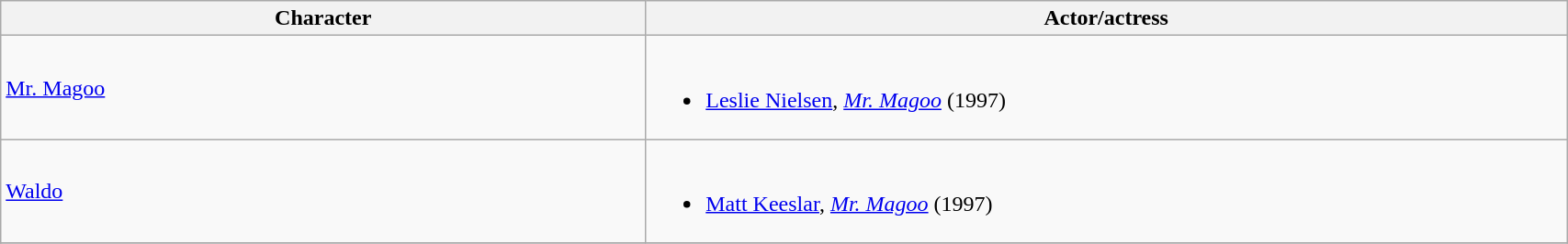<table style="width:90%;" class="wikitable">
<tr>
<th style="width:35%;">Character</th>
<th style="width:50%;">Actor/actress</th>
</tr>
<tr>
<td><a href='#'>Mr. Magoo</a></td>
<td><br><ul><li><a href='#'>Leslie Nielsen</a>, <em><a href='#'>Mr. Magoo</a></em> (1997)</li></ul></td>
</tr>
<tr>
<td><a href='#'>Waldo</a></td>
<td><br><ul><li><a href='#'>Matt Keeslar</a>, <em><a href='#'>Mr. Magoo</a></em> (1997)</li></ul></td>
</tr>
<tr |}>
</tr>
</table>
